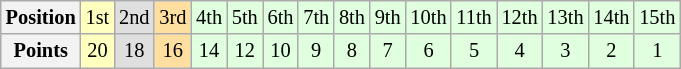<table class="wikitable" style="font-size:85%; text-align: center">
<tr>
<th>Position</th>
<td style="background:#FFFFBF;">1st</td>
<td style="background:#DFDFDF;">2nd</td>
<td style="background:#FFDF9F;">3rd</td>
<td style="background:#DFFFDF;">4th</td>
<td style="background:#DFFFDF;">5th</td>
<td style="background:#DFFFDF;">6th</td>
<td style="background:#DFFFDF;">7th</td>
<td style="background:#DFFFDF;">8th</td>
<td style="background:#DFFFDF;">9th</td>
<td style="background:#DFFFDF;">10th</td>
<td style="background:#DFFFDF;">11th</td>
<td style="background:#DFFFDF;">12th</td>
<td style="background:#DFFFDF;">13th</td>
<td style="background:#DFFFDF;">14th</td>
<td style="background:#DFFFDF;">15th</td>
</tr>
<tr>
<th>Points</th>
<td style="background:#FFFFBF;">20</td>
<td style="background:#DFDFDF;">18</td>
<td style="background:#FFDF9F;">16</td>
<td style="background:#DFFFDF;">14</td>
<td style="background:#DFFFDF;">12</td>
<td style="background:#DFFFDF;">10</td>
<td style="background:#DFFFDF;">9</td>
<td style="background:#DFFFDF;">8</td>
<td style="background:#DFFFDF;">7</td>
<td style="background:#DFFFDF;">6</td>
<td style="background:#DFFFDF;">5</td>
<td style="background:#DFFFDF;">4</td>
<td style="background:#DFFFDF;">3</td>
<td style="background:#DFFFDF;">2</td>
<td style="background:#DFFFDF;">1</td>
</tr>
</table>
